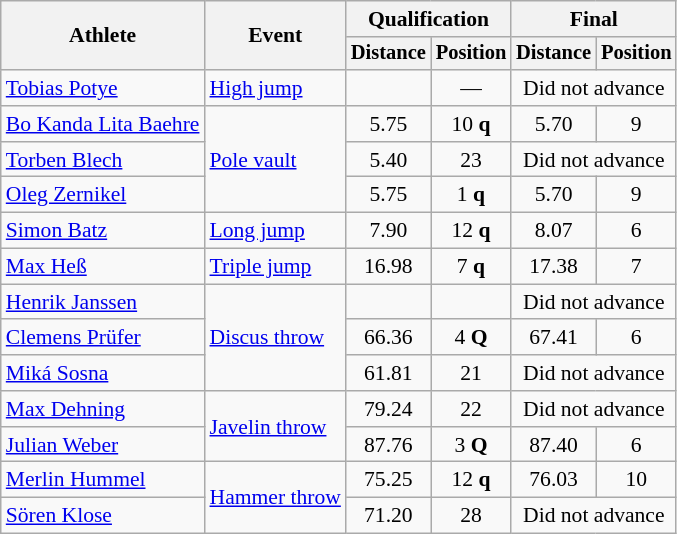<table class="wikitable" style="font-size:90%">
<tr>
<th rowspan="2">Athlete</th>
<th rowspan="2">Event</th>
<th colspan="2">Qualification</th>
<th colspan="2">Final</th>
</tr>
<tr style="font-size:95%">
<th>Distance</th>
<th>Position</th>
<th>Distance</th>
<th>Position</th>
</tr>
<tr align=center>
<td align=left><a href='#'>Tobias Potye</a></td>
<td align=left><a href='#'>High jump</a></td>
<td></td>
<td>—</td>
<td colspan=2>Did not advance</td>
</tr>
<tr align=center>
<td align=left><a href='#'>Bo Kanda Lita Baehre</a></td>
<td align=left rowspan=3><a href='#'>Pole vault</a></td>
<td>5.75</td>
<td>10 <strong>q</strong></td>
<td>5.70</td>
<td>9</td>
</tr>
<tr align=center>
<td align=left><a href='#'>Torben Blech</a></td>
<td>5.40</td>
<td>23</td>
<td colspan="2">Did not advance</td>
</tr>
<tr align=center>
<td align=left><a href='#'>Oleg Zernikel</a></td>
<td>5.75</td>
<td>1 <strong>q</strong></td>
<td>5.70</td>
<td>9</td>
</tr>
<tr align=center>
<td align=left><a href='#'>Simon Batz</a></td>
<td align=left><a href='#'>Long jump</a></td>
<td>7.90</td>
<td>12 <strong>q</strong></td>
<td>8.07</td>
<td>6</td>
</tr>
<tr align=center>
<td align=left><a href='#'>Max Heß</a></td>
<td align=left><a href='#'>Triple jump</a></td>
<td>16.98</td>
<td>7 <strong>q</strong></td>
<td>17.38 <strong></strong></td>
<td>7</td>
</tr>
<tr align=center>
<td align=left><a href='#'>Henrik Janssen</a></td>
<td align=left rowspan=3><a href='#'>Discus throw</a></td>
<td></td>
<td></td>
<td colspan="2">Did not advance</td>
</tr>
<tr align=center>
<td align=left><a href='#'>Clemens Prüfer</a></td>
<td>66.36</td>
<td>4 <strong>Q</strong></td>
<td>67.41</td>
<td>6</td>
</tr>
<tr align=center>
<td align=left><a href='#'>Miká Sosna</a></td>
<td>61.81</td>
<td>21</td>
<td colspan="2">Did not advance</td>
</tr>
<tr align=center>
<td align=left><a href='#'>Max Dehning</a></td>
<td align=left rowspan=2><a href='#'>Javelin throw</a></td>
<td>79.24</td>
<td>22</td>
<td colspan=2>Did not advance</td>
</tr>
<tr align=center>
<td align=left><a href='#'>Julian Weber</a></td>
<td>87.76</td>
<td>3 <strong>Q</strong></td>
<td>87.40</td>
<td>6</td>
</tr>
<tr align=center>
<td align=left><a href='#'>Merlin Hummel</a></td>
<td align=left rowspan=2><a href='#'>Hammer throw</a></td>
<td>75.25</td>
<td>12 <strong>q</strong></td>
<td>76.03</td>
<td>10</td>
</tr>
<tr align=center>
<td align=left><a href='#'>Sören Klose</a></td>
<td>71.20</td>
<td>28</td>
<td colspan=2>Did not advance</td>
</tr>
</table>
